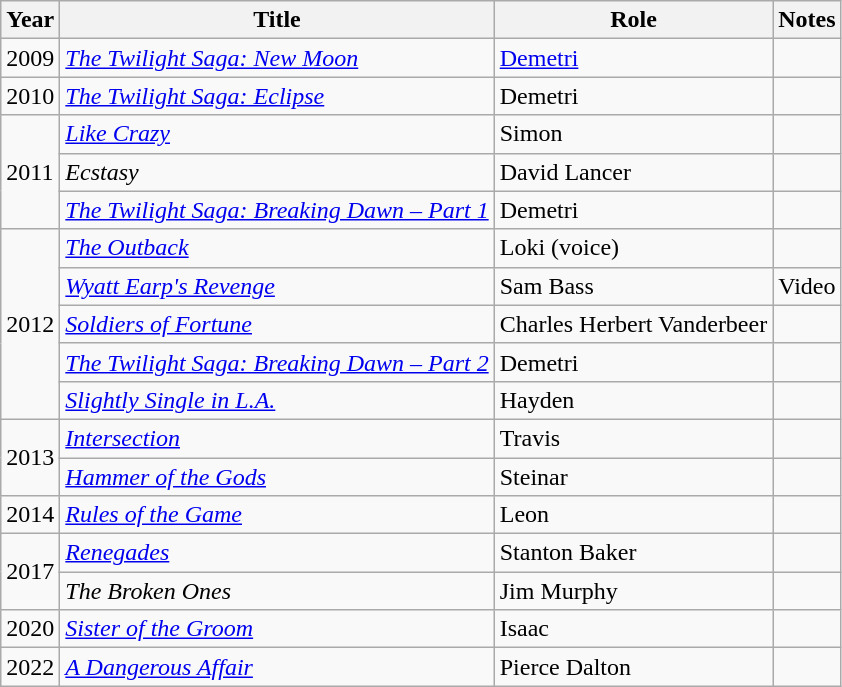<table class="wikitable sortable">
<tr>
<th>Year</th>
<th>Title</th>
<th>Role</th>
<th class="unsortable">Notes</th>
</tr>
<tr>
<td>2009</td>
<td><em><a href='#'>The Twilight Saga: New Moon</a></em></td>
<td><a href='#'>Demetri</a></td>
<td></td>
</tr>
<tr>
<td>2010</td>
<td><em><a href='#'>The Twilight Saga: Eclipse</a></em></td>
<td>Demetri</td>
<td></td>
</tr>
<tr>
<td rowspan="3">2011</td>
<td><em><a href='#'>Like Crazy</a></em></td>
<td>Simon</td>
<td></td>
</tr>
<tr>
<td><em>Ecstasy</em></td>
<td>David Lancer</td>
<td></td>
</tr>
<tr>
<td><em><a href='#'>The Twilight Saga: Breaking Dawn – Part 1</a></em></td>
<td>Demetri</td>
<td></td>
</tr>
<tr>
<td rowspan="5">2012</td>
<td><em><a href='#'>The Outback</a></em></td>
<td>Loki (voice)</td>
<td></td>
</tr>
<tr>
<td><em><a href='#'>Wyatt Earp's Revenge</a></em></td>
<td>Sam Bass</td>
<td>Video</td>
</tr>
<tr>
<td><em><a href='#'>Soldiers of Fortune</a></em></td>
<td>Charles Herbert Vanderbeer</td>
<td></td>
</tr>
<tr>
<td><em><a href='#'>The Twilight Saga: Breaking Dawn – Part 2</a></em></td>
<td>Demetri</td>
<td></td>
</tr>
<tr>
<td><em><a href='#'>Slightly Single in L.A.</a></em></td>
<td>Hayden</td>
<td></td>
</tr>
<tr>
<td rowspan="2">2013</td>
<td><em><a href='#'>Intersection</a></em></td>
<td>Travis</td>
<td></td>
</tr>
<tr>
<td><em><a href='#'>Hammer of the Gods</a></em></td>
<td>Steinar</td>
<td></td>
</tr>
<tr>
<td>2014</td>
<td><em><a href='#'>Rules of the Game</a></em></td>
<td>Leon</td>
<td></td>
</tr>
<tr>
<td rowspan="2">2017</td>
<td><em><a href='#'>Renegades</a></em></td>
<td>Stanton Baker</td>
<td></td>
</tr>
<tr>
<td><em>The Broken Ones</em></td>
<td>Jim Murphy</td>
<td></td>
</tr>
<tr>
<td>2020</td>
<td><em><a href='#'>Sister of the Groom</a></em></td>
<td>Isaac</td>
<td></td>
</tr>
<tr>
<td>2022</td>
<td><em><a href='#'>A Dangerous Affair</a></em></td>
<td>Pierce Dalton</td>
</tr>
</table>
